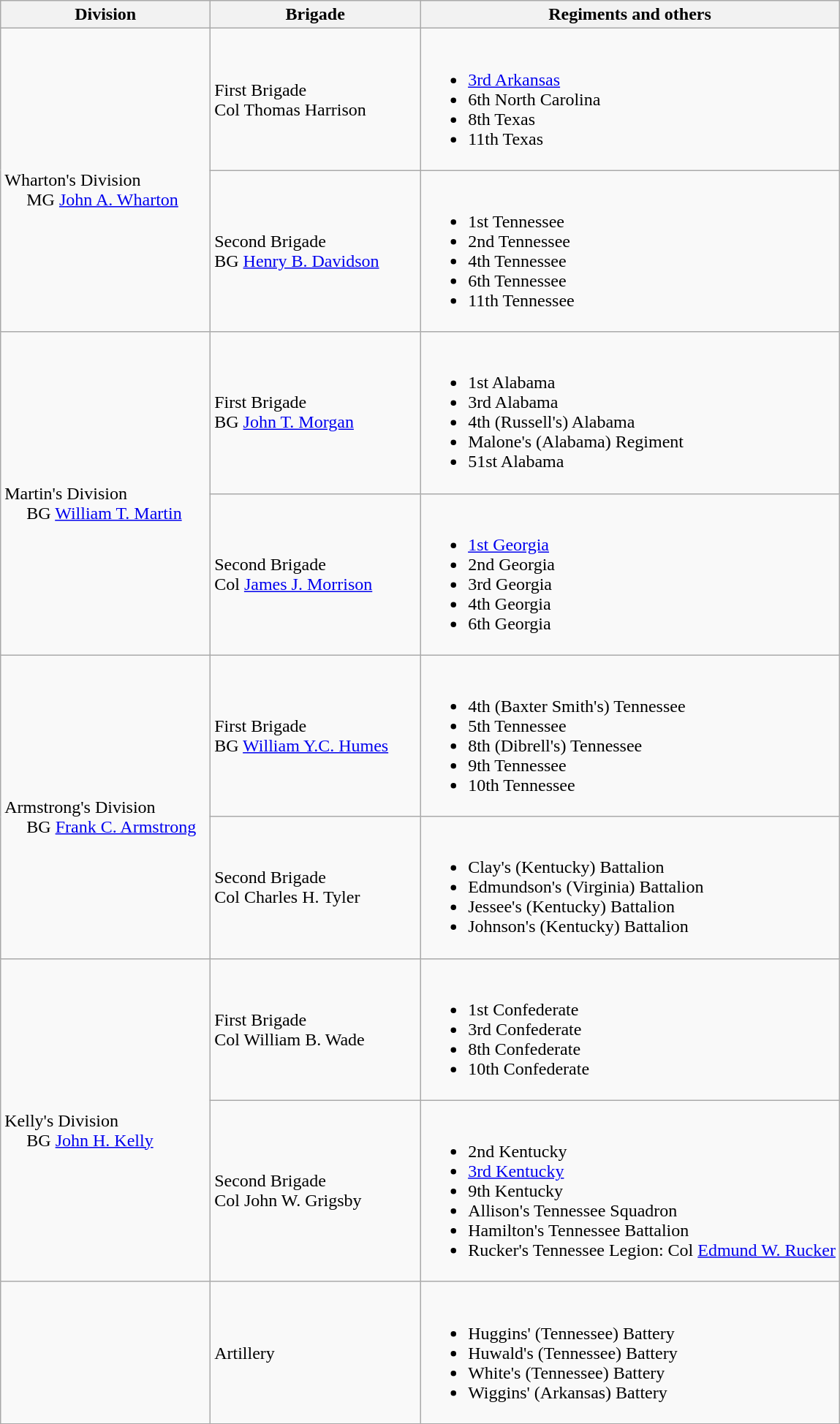<table class="wikitable">
<tr>
<th width=25%>Division</th>
<th width=25%>Brigade</th>
<th>Regiments and others</th>
</tr>
<tr>
<td rowspan=2><br>Wharton's Division
<br>    
MG <a href='#'>John A. Wharton</a></td>
<td>First Brigade<br>Col Thomas Harrison</td>
<td><br><ul><li><a href='#'>3rd Arkansas</a></li><li>6th North Carolina</li><li>8th Texas</li><li>11th Texas</li></ul></td>
</tr>
<tr>
<td>Second Brigade<br>BG <a href='#'>Henry B. Davidson</a></td>
<td><br><ul><li>1st Tennessee</li><li>2nd Tennessee</li><li>4th Tennessee</li><li>6th Tennessee</li><li>11th Tennessee</li></ul></td>
</tr>
<tr>
<td rowspan=2><br>Martin's Division
<br>    
BG <a href='#'>William T. Martin</a></td>
<td>First Brigade<br>BG <a href='#'>John T. Morgan</a></td>
<td><br><ul><li>1st Alabama</li><li>3rd Alabama</li><li>4th (Russell's) Alabama</li><li>Malone's (Alabama) Regiment</li><li>51st Alabama</li></ul></td>
</tr>
<tr>
<td>Second Brigade<br>Col <a href='#'>James J. Morrison</a></td>
<td><br><ul><li><a href='#'>1st Georgia</a></li><li>2nd Georgia</li><li>3rd Georgia</li><li>4th Georgia</li><li>6th Georgia</li></ul></td>
</tr>
<tr>
<td rowspan=2><br>Armstrong's Division
<br>    
BG <a href='#'>Frank C. Armstrong</a></td>
<td>First Brigade<br>BG <a href='#'>William Y.C. Humes</a></td>
<td><br><ul><li>4th (Baxter Smith's) Tennessee</li><li>5th Tennessee</li><li>8th (Dibrell's) Tennessee</li><li>9th Tennessee</li><li>10th Tennessee</li></ul></td>
</tr>
<tr>
<td>Second Brigade<br>Col Charles H. Tyler</td>
<td><br><ul><li>Clay's (Kentucky) Battalion</li><li>Edmundson's (Virginia) Battalion</li><li>Jessee's (Kentucky) Battalion</li><li>Johnson's (Kentucky) Battalion</li></ul></td>
</tr>
<tr>
<td rowspan=2><br>Kelly's Division
<br>    
BG <a href='#'>John H. Kelly</a></td>
<td>First Brigade<br>Col William B. Wade</td>
<td><br><ul><li>1st Confederate</li><li>3rd Confederate</li><li>8th Confederate</li><li>10th Confederate</li></ul></td>
</tr>
<tr>
<td>Second Brigade<br>Col John W. Grigsby</td>
<td><br><ul><li>2nd Kentucky</li><li><a href='#'>3rd Kentucky</a></li><li>9th Kentucky</li><li>Allison's Tennessee Squadron</li><li>Hamilton's Tennessee Battalion</li><li>Rucker's Tennessee Legion: Col <a href='#'>Edmund W. Rucker</a></li></ul></td>
</tr>
<tr>
<td></td>
<td>Artillery</td>
<td><br><ul><li>Huggins' (Tennessee) Battery</li><li>Huwald's (Tennessee) Battery</li><li>White's (Tennessee) Battery</li><li>Wiggins' (Arkansas) Battery</li></ul></td>
</tr>
</table>
